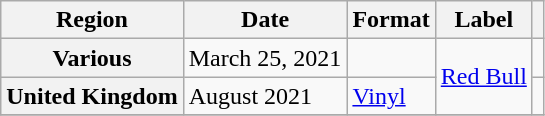<table class="wikitable plainrowheaders">
<tr>
<th scope="col">Region</th>
<th scope="col">Date</th>
<th scope="col">Format</th>
<th scope="col">Label</th>
<th scope="col"></th>
</tr>
<tr>
<th scope="row">Various</th>
<td>March 25, 2021</td>
<td></td>
<td rowspan="2"><a href='#'>Red Bull</a></td>
<td align="center"></td>
</tr>
<tr>
<th scope="row">United Kingdom</th>
<td>August 2021</td>
<td><a href='#'>Vinyl</a></td>
<td align="center"></td>
</tr>
<tr>
</tr>
</table>
